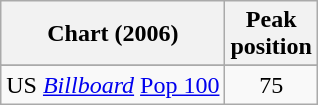<table class="wikitable sortable">
<tr>
<th>Chart (2006)</th>
<th align="center">Peak<br>position</th>
</tr>
<tr>
</tr>
<tr>
</tr>
<tr>
<td align="left">US <em><a href='#'>Billboard</a></em> <a href='#'>Pop 100</a></td>
<td align="center">75</td>
</tr>
</table>
